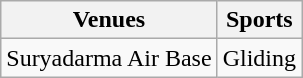<table class="wikitable">
<tr>
<th>Venues</th>
<th>Sports</th>
</tr>
<tr>
<td>Suryadarma Air Base</td>
<td>Gliding</td>
</tr>
</table>
